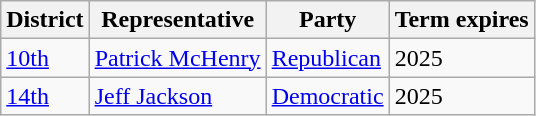<table class="wikitable">
<tr>
<th>District</th>
<th>Representative</th>
<th>Party</th>
<th>Term expires</th>
</tr>
<tr>
<td><a href='#'>10th</a></td>
<td><a href='#'>Patrick McHenry</a></td>
<td><a href='#'>Republican</a></td>
<td>2025</td>
</tr>
<tr>
<td><a href='#'>14th</a></td>
<td><a href='#'>Jeff Jackson</a></td>
<td><a href='#'>Democratic</a></td>
<td>2025</td>
</tr>
</table>
